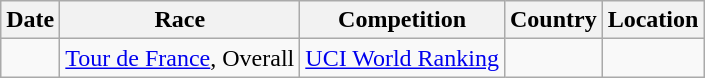<table class="wikitable sortable">
<tr>
<th>Date</th>
<th>Race</th>
<th>Competition</th>
<th>Country</th>
<th>Location</th>
</tr>
<tr>
<td></td>
<td><a href='#'>Tour de France</a>, Overall</td>
<td><a href='#'>UCI World Ranking</a></td>
<td></td>
<td></td>
</tr>
</table>
